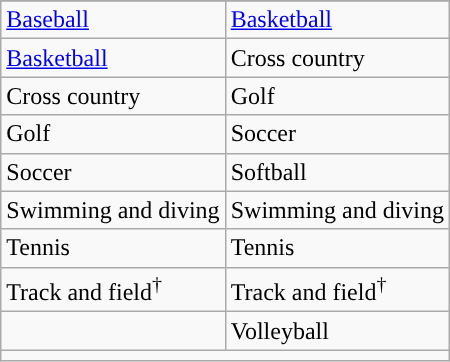<table class="wikitable" style= "">
<tr>
</tr>
<tr>
<td><a href='#'>Baseball</a></td>
<td><a href='#'>Basketball</a></td>
</tr>
<tr>
<td><a href='#'>Basketball</a></td>
<td>Cross country</td>
</tr>
<tr>
<td>Cross country</td>
<td>Golf</td>
</tr>
<tr>
<td>Golf</td>
<td>Soccer</td>
</tr>
<tr>
<td>Soccer</td>
<td>Softball</td>
</tr>
<tr>
<td>Swimming and diving</td>
<td>Swimming and diving</td>
</tr>
<tr>
<td>Tennis</td>
<td>Tennis</td>
</tr>
<tr>
<td>Track and field<sup>†</sup></td>
<td>Track and field<sup>†</sup></td>
</tr>
<tr>
<td></td>
<td>Volleyball</td>
</tr>
<tr>
<td colspan="2"></td>
</tr>
</table>
